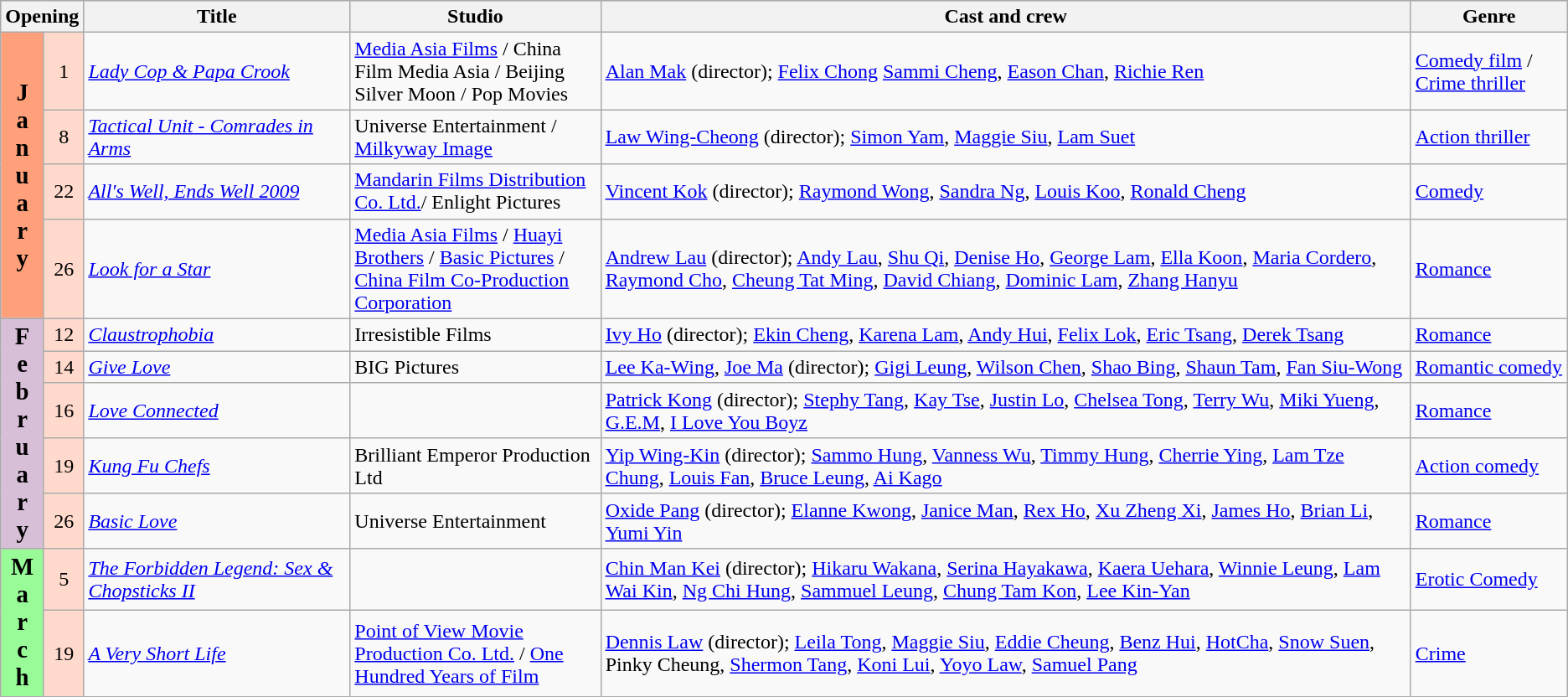<table class="wikitable sortable">
<tr style="background:#b0e0e6; text-align:center;">
<th colspan="2">Opening</th>
<th style="width:17%;">Title</th>
<th style="width:16%;">Studio</th>
<th>Cast and crew</th>
<th style="width:10%;">Genre</th>
</tr>
<tr>
<th rowspan="4" style="text-align:center; background:#ffa07a; textcolor:#000;"><big>J<br>a<br>n<br>u<br>a<br>r<br>y</big></th>
<td style="text-align:center; background:#ffdacc; textcolor:#000;">1</td>
<td><em><a href='#'>Lady Cop & Papa Crook</a></em></td>
<td><a href='#'>Media Asia Films</a> / China Film Media Asia / Beijing Silver Moon / Pop Movies</td>
<td><a href='#'>Alan Mak</a> (director); <a href='#'>Felix Chong</a> <a href='#'>Sammi Cheng</a>, <a href='#'>Eason Chan</a>, <a href='#'>Richie Ren</a></td>
<td><a href='#'>Comedy film</a> / <a href='#'>Crime thriller</a></td>
</tr>
<tr>
<td style="text-align:center; background:#ffdacc; textcolor:#000;">8</td>
<td><em><a href='#'>Tactical Unit - Comrades in Arms</a></em></td>
<td>Universe Entertainment / <a href='#'>Milkyway Image</a></td>
<td><a href='#'>Law Wing-Cheong</a> (director); <a href='#'>Simon Yam</a>, <a href='#'>Maggie Siu</a>, <a href='#'>Lam Suet</a></td>
<td><a href='#'>Action thriller</a></td>
</tr>
<tr>
<td style="text-align:center; background:#ffdacc; textcolor:#000;">22</td>
<td><em><a href='#'>All's Well, Ends Well 2009</a></em></td>
<td><a href='#'>Mandarin Films Distribution Co. Ltd.</a>/ Enlight Pictures</td>
<td><a href='#'>Vincent Kok</a> (director); <a href='#'>Raymond Wong</a>, <a href='#'>Sandra Ng</a>, <a href='#'>Louis Koo</a>, <a href='#'>Ronald Cheng</a></td>
<td><a href='#'>Comedy</a></td>
</tr>
<tr>
<td style="text-align:center; background:#ffdacc; textcolor:#000;">26</td>
<td><em><a href='#'>Look for a Star</a></em></td>
<td><a href='#'>Media Asia Films</a> / <a href='#'>Huayi Brothers</a> / <a href='#'>Basic Pictures</a> / <a href='#'>China Film Co-Production Corporation</a></td>
<td><a href='#'>Andrew Lau</a> (director); <a href='#'>Andy Lau</a>, <a href='#'>Shu Qi</a>, <a href='#'>Denise Ho</a>, <a href='#'>George Lam</a>, <a href='#'>Ella Koon</a>, <a href='#'>Maria Cordero</a>, <a href='#'>Raymond Cho</a>, <a href='#'>Cheung Tat Ming</a>, <a href='#'>David Chiang</a>, <a href='#'>Dominic Lam</a>, <a href='#'>Zhang Hanyu</a></td>
<td><a href='#'>Romance</a></td>
</tr>
<tr>
<th rowspan="5" style="text-align:center; background:thistle; textcolor:#000;"><big> F <br>e<br>b<br>r<br>u<br>a<br>r<br>y</big></th>
<td style="text-align:center; background:#ffdacc; textcolor:#000;">12</td>
<td><em><a href='#'>Claustrophobia</a></em></td>
<td>Irresistible Films</td>
<td><a href='#'>Ivy Ho</a> (director); <a href='#'>Ekin Cheng</a>, <a href='#'>Karena Lam</a>, <a href='#'>Andy Hui</a>, <a href='#'>Felix Lok</a>, <a href='#'>Eric Tsang</a>, <a href='#'>Derek Tsang</a></td>
<td><a href='#'>Romance</a></td>
</tr>
<tr>
<td style="text-align:center; background:#ffdacc; textcolor:#000;">14</td>
<td><em><a href='#'>Give Love</a></em></td>
<td>BIG Pictures</td>
<td><a href='#'>Lee Ka-Wing</a>,  <a href='#'>Joe Ma</a> (director); <a href='#'>Gigi Leung</a>, <a href='#'>Wilson Chen</a>, <a href='#'>Shao Bing</a>, <a href='#'>Shaun Tam</a>, <a href='#'>Fan Siu-Wong</a></td>
<td><a href='#'>Romantic comedy</a></td>
</tr>
<tr>
<td style="text-align:center; background:#ffdacc; textcolor:#000;">16</td>
<td><em><a href='#'>Love Connected</a></em></td>
<td></td>
<td><a href='#'>Patrick Kong</a> (director);  <a href='#'>Stephy Tang</a>, <a href='#'>Kay Tse</a>, <a href='#'>Justin Lo</a>, <a href='#'>Chelsea Tong</a>, <a href='#'>Terry Wu</a>, <a href='#'>Miki Yueng</a>, <a href='#'>G.E.M</a>, <a href='#'>I Love You Boyz</a></td>
<td><a href='#'>Romance</a></td>
</tr>
<tr>
<td style="text-align:center; background:#ffdacc; textcolor:#000;">19</td>
<td><em><a href='#'>Kung Fu Chefs</a></em></td>
<td>Brilliant Emperor Production Ltd</td>
<td><a href='#'>Yip Wing-Kin</a> (director); <a href='#'>Sammo Hung</a>, <a href='#'>Vanness Wu</a>, <a href='#'>Timmy Hung</a>, <a href='#'>Cherrie Ying</a>, <a href='#'>Lam Tze Chung</a>, <a href='#'>Louis Fan</a>, <a href='#'>Bruce Leung</a>, <a href='#'>Ai Kago</a></td>
<td><a href='#'>Action comedy</a></td>
</tr>
<tr>
<td style="text-align:center; background:#ffdacc; textcolor:#000;">26</td>
<td><em><a href='#'>Basic Love</a></em></td>
<td>Universe Entertainment</td>
<td><a href='#'>Oxide Pang</a> (director); <a href='#'>Elanne Kwong</a>, <a href='#'>Janice Man</a>, <a href='#'>Rex Ho</a>, <a href='#'>Xu Zheng Xi</a>, <a href='#'>James Ho</a>, <a href='#'>Brian Li</a>, <a href='#'>Yumi Yin</a></td>
<td><a href='#'>Romance</a></td>
</tr>
<tr>
<th rowspan="2" style="text-align:center; background:#98fb98; textcolor:#000;"><big>M<br>a<br>r<br>c<br>h</big></th>
<td style="text-align:center; background:#ffdacc; textcolor:#000;">5</td>
<td><em><a href='#'>The Forbidden Legend: Sex & Chopsticks II</a></em></td>
<td></td>
<td><a href='#'>Chin Man Kei</a> (director); <a href='#'>Hikaru Wakana</a>, <a href='#'>Serina Hayakawa</a>, <a href='#'>Kaera Uehara</a>, <a href='#'>Winnie Leung</a>, <a href='#'>Lam Wai Kin</a>, <a href='#'>Ng Chi Hung</a>, <a href='#'>Sammuel Leung</a>, <a href='#'>Chung Tam Kon</a>, <a href='#'>Lee Kin-Yan</a></td>
<td><a href='#'>Erotic Comedy</a></td>
</tr>
<tr>
<td style="text-align:center; background:#ffdacc; textcolor:#000;">19</td>
<td><em><a href='#'>A Very Short Life</a></em></td>
<td><a href='#'>Point of View Movie Production Co. Ltd.</a> / <a href='#'>One Hundred Years of Film</a></td>
<td><a href='#'>Dennis Law</a> (director); <a href='#'>Leila Tong</a>, <a href='#'>Maggie Siu</a>, <a href='#'>Eddie Cheung</a>, <a href='#'>Benz Hui</a>, <a href='#'>HotCha</a>, <a href='#'>Snow Suen</a>, Pinky Cheung, <a href='#'>Shermon Tang</a>, <a href='#'>Koni Lui</a>, <a href='#'>Yoyo Law</a>, <a href='#'>Samuel Pang</a></td>
<td><a href='#'>Crime</a></td>
</tr>
</table>
